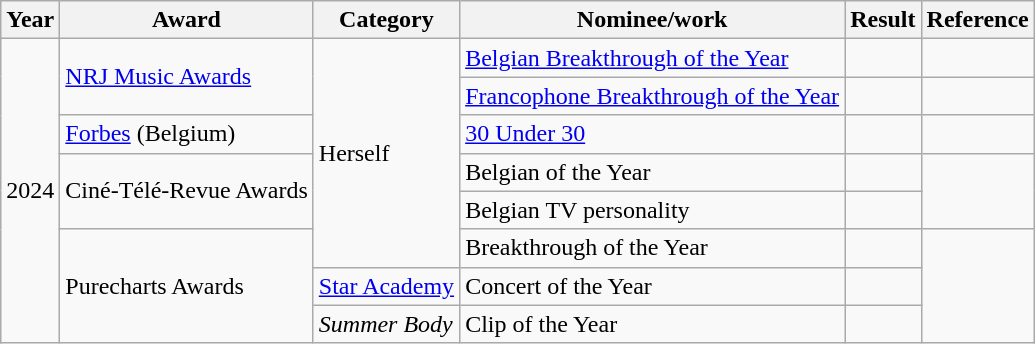<table class="wikitable">
<tr>
<th>Year</th>
<th>Award</th>
<th>Category</th>
<th>Nominee/work</th>
<th>Result</th>
<th>Reference</th>
</tr>
<tr>
<td rowspan="8">2024</td>
<td rowspan="2"><a href='#'>NRJ Music Awards</a></td>
<td rowspan="6">Herself</td>
<td><a href='#'>Belgian Breakthrough of the Year</a></td>
<td></td>
<td></td>
</tr>
<tr>
<td><a href='#'>Francophone Breakthrough of the Year</a></td>
<td></td>
<td></td>
</tr>
<tr>
<td><a href='#'>Forbes</a> (Belgium)</td>
<td><a href='#'>30 Under 30</a></td>
<td></td>
<td></td>
</tr>
<tr>
<td rowspan="2">Ciné-Télé-Revue Awards</td>
<td>Belgian of the Year</td>
<td></td>
<td rowspan="2"></td>
</tr>
<tr>
<td>Belgian TV personality</td>
<td></td>
</tr>
<tr>
<td rowspan="3">Purecharts Awards</td>
<td>Breakthrough of the Year</td>
<td></td>
<td rowspan="3"></td>
</tr>
<tr>
<td><a href='#'>Star Academy</a></td>
<td>Concert of the Year</td>
<td></td>
</tr>
<tr>
<td><em>Summer Body</em></td>
<td>Clip of the Year</td>
<td></td>
</tr>
</table>
